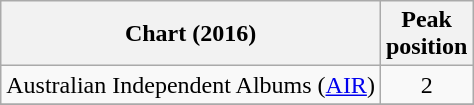<table class="wikitable plainrowheaders" style="text-align:center">
<tr>
<th scope="col">Chart (2016)</th>
<th scope="col">Peak<br>position</th>
</tr>
<tr>
<td>Australian Independent Albums (<a href='#'>AIR</a>)</td>
<td align="center">2</td>
</tr>
<tr>
</tr>
</table>
